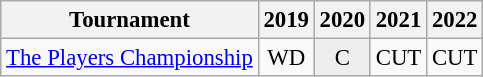<table class="wikitable" style="font-size:95%;text-align:center;">
<tr>
<th>Tournament</th>
<th>2019</th>
<th>2020</th>
<th>2021</th>
<th>2022</th>
</tr>
<tr>
<td align=left><a href='#'>The Players Championship</a></td>
<td>WD</td>
<td style="background:#eeeeee;">C</td>
<td>CUT</td>
<td>CUT</td>
</tr>
</table>
